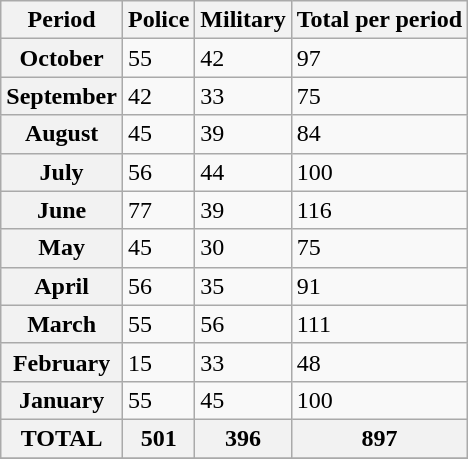<table class="wikitable" align="center" style="margin:0 1em 0.5em 0;">
<tr>
<th>Period</th>
<th>Police</th>
<th>Military</th>
<th>Total per period</th>
</tr>
<tr>
<th>October</th>
<td>55</td>
<td>42</td>
<td>97</td>
</tr>
<tr>
<th>September</th>
<td>42</td>
<td>33</td>
<td>75</td>
</tr>
<tr>
<th>August</th>
<td>45</td>
<td>39</td>
<td>84</td>
</tr>
<tr>
<th>July</th>
<td>56</td>
<td>44</td>
<td>100</td>
</tr>
<tr>
<th>June</th>
<td>77</td>
<td>39</td>
<td>116</td>
</tr>
<tr>
<th>May</th>
<td>45</td>
<td>30</td>
<td>75</td>
</tr>
<tr>
<th>April</th>
<td>56</td>
<td>35</td>
<td>91</td>
</tr>
<tr>
<th>March</th>
<td>55</td>
<td>56</td>
<td>111</td>
</tr>
<tr>
<th>February</th>
<td>15</td>
<td>33</td>
<td>48</td>
</tr>
<tr>
<th>January</th>
<td>55</td>
<td>45</td>
<td>100</td>
</tr>
<tr>
<th><span>TOTAL</span></th>
<th>501</th>
<th>396</th>
<th>897</th>
</tr>
<tr>
</tr>
</table>
